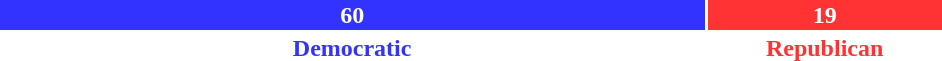<table style="width:50%">
<tr>
<td scope="row" colspan="2" style="text-align:center"></td>
</tr>
<tr>
<td scope="row" style="background:#33F; width:75%; text-align:center; color:white"><strong>60</strong></td>
<td style="background:#F33; width:25%; text-align:center; color:white"><strong>19</strong></td>
</tr>
<tr>
<td scope="row" style="text-align:center; color:#33F"><strong>Democratic</strong></td>
<td style="text-align:center; color:#F33"><strong>Republican</strong></td>
</tr>
</table>
